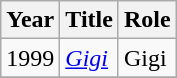<table class="wikitable">
<tr>
<th>Year</th>
<th>Title</th>
<th>Role</th>
</tr>
<tr>
<td>1999</td>
<td><em><a href='#'>Gigi</a></em></td>
<td>Gigi</td>
</tr>
<tr>
</tr>
</table>
